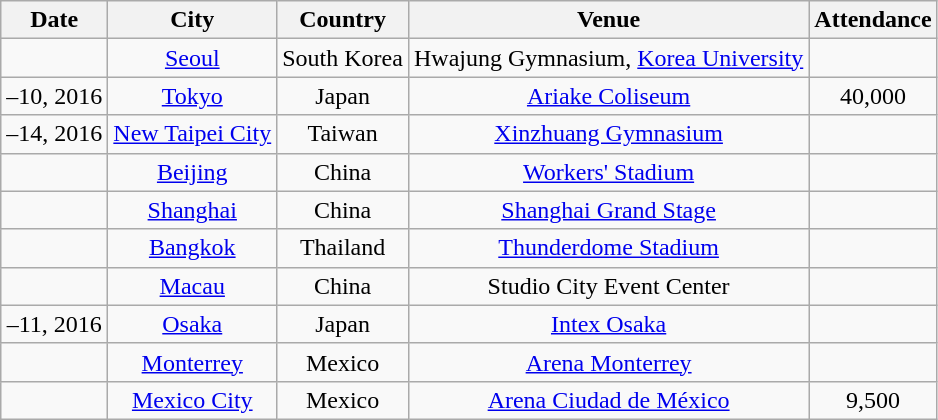<table class="wikitable plainrowheaders sortable" style="text-align:center";>
<tr>
<th scope="col">Date</th>
<th scope="col">City</th>
<th scope="col">Country</th>
<th scope="col">Venue</th>
<th scope="col">Attendance</th>
</tr>
<tr>
<td></td>
<td><a href='#'>Seoul</a></td>
<td>South Korea</td>
<td>Hwajung Gymnasium, <a href='#'>Korea University</a></td>
<td></td>
</tr>
<tr>
<td>–10, 2016</td>
<td><a href='#'>Tokyo</a></td>
<td>Japan</td>
<td><a href='#'>Ariake Coliseum</a></td>
<td>40,000</td>
</tr>
<tr>
<td>–14, 2016</td>
<td><a href='#'>New Taipei City</a></td>
<td>Taiwan</td>
<td><a href='#'>Xinzhuang Gymnasium</a></td>
<td></td>
</tr>
<tr>
<td></td>
<td><a href='#'>Beijing</a></td>
<td>China</td>
<td><a href='#'>Workers' Stadium</a></td>
<td></td>
</tr>
<tr>
<td></td>
<td><a href='#'>Shanghai</a></td>
<td>China</td>
<td><a href='#'>Shanghai Grand Stage</a></td>
<td></td>
</tr>
<tr>
<td></td>
<td><a href='#'>Bangkok</a></td>
<td>Thailand</td>
<td><a href='#'>Thunderdome Stadium</a></td>
<td></td>
</tr>
<tr>
<td></td>
<td><a href='#'>Macau</a></td>
<td>China</td>
<td>Studio City Event Center</td>
<td></td>
</tr>
<tr>
<td>–11, 2016</td>
<td><a href='#'>Osaka</a></td>
<td>Japan</td>
<td><a href='#'>Intex Osaka</a></td>
<td></td>
</tr>
<tr>
<td></td>
<td><a href='#'>Monterrey</a></td>
<td>Mexico</td>
<td><a href='#'>Arena Monterrey</a></td>
<td></td>
</tr>
<tr>
<td></td>
<td><a href='#'>Mexico City</a></td>
<td>Mexico</td>
<td><a href='#'>Arena Ciudad de México</a></td>
<td>9,500</td>
</tr>
</table>
